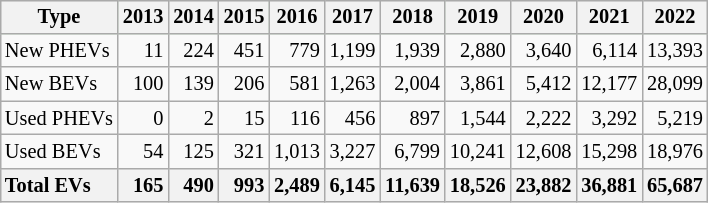<table class="wikitable" style="float:right;font-size:85%;text-align:right;">
<tr style="background:#cfc;">
<th>Type</th>
<th>2013</th>
<th>2014</th>
<th>2015</th>
<th>2016</th>
<th>2017</th>
<th>2018</th>
<th>2019</th>
<th>2020</th>
<th>2021</th>
<th>2022</th>
</tr>
<tr>
<td style="text-align:left;">New PHEVs</td>
<td>11</td>
<td>224</td>
<td>451</td>
<td>779</td>
<td>1,199</td>
<td>1,939</td>
<td>2,880</td>
<td>3,640</td>
<td>6,114</td>
<td>13,393</td>
</tr>
<tr>
<td style="text-align:left;">New BEVs</td>
<td>100</td>
<td>139</td>
<td>206</td>
<td>581</td>
<td>1,263</td>
<td>2,004</td>
<td>3,861</td>
<td>5,412</td>
<td>12,177</td>
<td>28,099</td>
</tr>
<tr>
<td style="text-align:left;">Used PHEVs</td>
<td>0</td>
<td>2</td>
<td>15</td>
<td>116</td>
<td>456</td>
<td>897</td>
<td>1,544</td>
<td>2,222</td>
<td>3,292</td>
<td>5,219</td>
</tr>
<tr>
<td style="text-align:left;">Used BEVs</td>
<td>54</td>
<td>125</td>
<td>321</td>
<td>1,013</td>
<td>3,227</td>
<td>6,799</td>
<td>10,241</td>
<td>12,608</td>
<td>15,298</td>
<td>18,976</td>
</tr>
<tr>
<th style="text-align:left;">Total EVs</th>
<th style="text-align:right;">165</th>
<th style="text-align:right;">490</th>
<th style="text-align:right;">993</th>
<th style="text-align:right;">2,489</th>
<th style="text-align:right;">6,145</th>
<th style="text-align:right;">11,639</th>
<th style="text-align:right;">18,526</th>
<th>23,882</th>
<th>36,881</th>
<th>65,687</th>
</tr>
</table>
